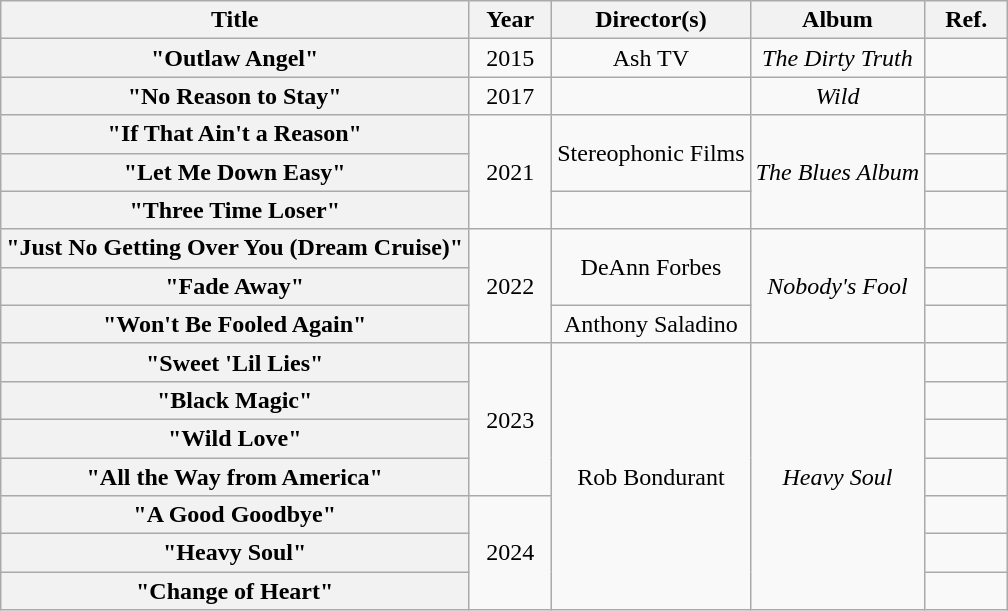<table class="wikitable plainrowheaders" style="text-align:center;">
<tr>
<th scope="col">Title</th>
<th scope="col" style="width:3em;">Year</th>
<th scope="col">Director(s)</th>
<th scope="col">Album</th>
<th scope="col" style="width:3em;">Ref.</th>
</tr>
<tr>
<th scope="row">"Outlaw Angel"</th>
<td>2015</td>
<td>Ash TV</td>
<td><em>The Dirty Truth</em></td>
<td></td>
</tr>
<tr>
<th scope="row">"No Reason to Stay"</th>
<td>2017</td>
<td></td>
<td><em>Wild</em></td>
<td></td>
</tr>
<tr>
<th scope="row">"If That Ain't a Reason"</th>
<td rowspan="3">2021</td>
<td rowspan="2">Stereophonic Films</td>
<td rowspan="3"><em>The Blues Album</em></td>
<td></td>
</tr>
<tr>
<th scope="row">"Let Me Down Easy"</th>
<td></td>
</tr>
<tr>
<th scope="row">"Three Time Loser"</th>
<td></td>
<td></td>
</tr>
<tr>
<th scope="row">"Just No Getting Over You (Dream Cruise)"</th>
<td rowspan="3">2022</td>
<td rowspan="2">DeAnn Forbes</td>
<td rowspan="3"><em>Nobody's Fool</em></td>
<td></td>
</tr>
<tr>
<th scope="row">"Fade Away"</th>
<td></td>
</tr>
<tr>
<th scope="row">"Won't Be Fooled Again" </th>
<td>Anthony Saladino</td>
<td></td>
</tr>
<tr>
<th scope="row">"Sweet 'Lil Lies"</th>
<td rowspan="4">2023</td>
<td rowspan="7">Rob Bondurant</td>
<td rowspan="7"><em>Heavy Soul</em></td>
<td></td>
</tr>
<tr>
<th scope="row">"Black Magic"</th>
<td></td>
</tr>
<tr>
<th scope="row">"Wild Love"</th>
<td></td>
</tr>
<tr>
<th scope="row">"All the Way from America"</th>
<td></td>
</tr>
<tr>
<th scope="row">"A Good Goodbye"</th>
<td rowspan="3">2024</td>
<td></td>
</tr>
<tr>
<th scope="row">"Heavy Soul"</th>
<td></td>
</tr>
<tr>
<th scope="row">"Change of Heart"</th>
<td></td>
</tr>
</table>
